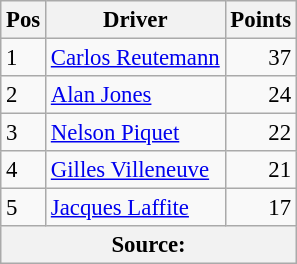<table class="wikitable" style="font-size: 95%;">
<tr>
<th>Pos</th>
<th>Driver</th>
<th>Points</th>
</tr>
<tr>
<td>1</td>
<td> <a href='#'>Carlos Reutemann</a></td>
<td style="text-align:right;">37</td>
</tr>
<tr>
<td>2</td>
<td> <a href='#'>Alan Jones</a></td>
<td style="text-align:right;">24</td>
</tr>
<tr>
<td>3</td>
<td> <a href='#'>Nelson Piquet</a></td>
<td style="text-align:right;">22</td>
</tr>
<tr>
<td>4</td>
<td> <a href='#'>Gilles Villeneuve</a></td>
<td style="text-align:right;">21</td>
</tr>
<tr>
<td>5</td>
<td> <a href='#'>Jacques Laffite</a></td>
<td style="text-align:right;">17</td>
</tr>
<tr>
<th colspan=4>Source: </th>
</tr>
</table>
